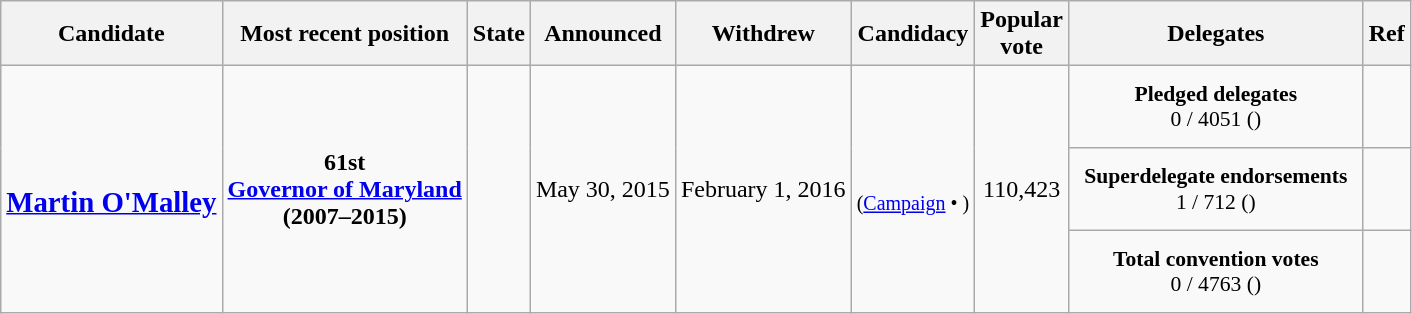<table class="wikitable sortable" style="text-align:center">
<tr>
<th>Candidate</th>
<th>Most recent position</th>
<th>State</th>
<th>Announced</th>
<th>Withdrew</th>
<th>Candidacy</th>
<th>Popular<br>vote</th>
<th>Delegates</th>
<th class = "unsortable">Ref</th>
</tr>
<tr>
<td data-sort-value="O'Malley" rowspan="3"> <br> <strong><big><a href='#'>Martin O'Malley</a></big></strong></td>
<td rowspan="3"><strong>61st<br><a href='#'>Governor of Maryland</a><br> (2007–2015)</strong></td>
<td rowspan="3"></td>
<td rowspan="3" style="text-align:center;">May 30, 2015</td>
<td rowspan="3" style="text-align:center;">February 1, 2016</td>
<td rowspan="3"><small><br></small><small>(<a href='#'>Campaign</a> •  )</small><small><br></small></td>
<td rowspan="3">110,423</td>
<td style="font-size:90%; padding:10px;"><strong>Pledged delegates</strong> <br> 0 / 4051 ()<br> </td>
<td></td>
</tr>
<tr>
<td style="font-size:90%; padding:10px;"><strong>Superdelegate endorsements</strong> <br> 1 / 712 ()<br> </td>
<td></td>
</tr>
<tr>
<td style="font-size:90%; padding:10px;"><strong>Total convention votes</strong> <br> 0 / 4763 ()</td>
<td rowspan="3"></td>
</tr>
</table>
